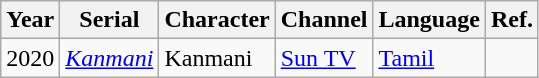<table class="wikitable">
<tr>
<th>Year</th>
<th>Serial</th>
<th>Character</th>
<th>Channel</th>
<th>Language</th>
<th>Ref.</th>
</tr>
<tr>
<td>2020</td>
<td><em><a href='#'>Kanmani</a></em></td>
<td>Kanmani</td>
<td><a href='#'>Sun TV</a></td>
<td><a href='#'>Tamil</a></td>
<td></td>
</tr>
</table>
